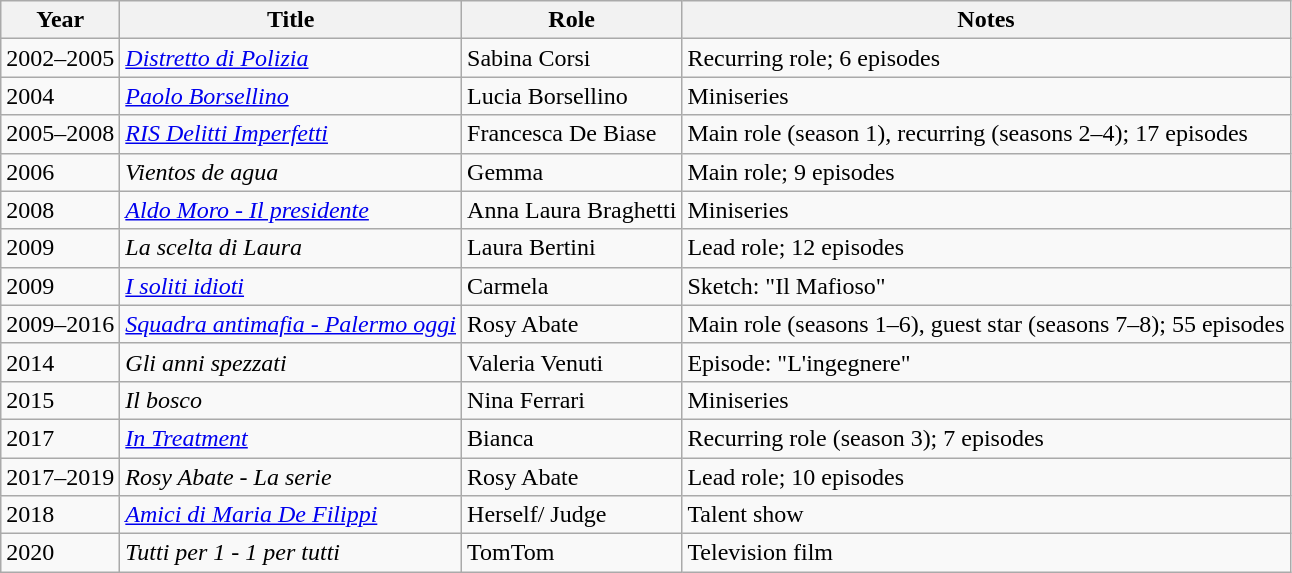<table class="wikitable">
<tr>
<th>Year</th>
<th>Title</th>
<th>Role</th>
<th>Notes</th>
</tr>
<tr>
<td>2002–2005</td>
<td><em><a href='#'>Distretto di Polizia</a></em></td>
<td>Sabina Corsi</td>
<td>Recurring role; 6 episodes</td>
</tr>
<tr>
<td>2004</td>
<td><em><a href='#'>Paolo Borsellino</a></em></td>
<td>Lucia Borsellino</td>
<td>Miniseries</td>
</tr>
<tr>
<td>2005–2008</td>
<td><em><a href='#'>RIS Delitti Imperfetti</a></em></td>
<td>Francesca De Biase</td>
<td>Main role (season 1), recurring (seasons 2–4); 17 episodes</td>
</tr>
<tr>
<td>2006</td>
<td><em>Vientos de agua</em></td>
<td>Gemma</td>
<td>Main role; 9 episodes</td>
</tr>
<tr>
<td>2008</td>
<td><em><a href='#'>Aldo Moro - Il presidente</a></em></td>
<td>Anna Laura Braghetti</td>
<td>Miniseries</td>
</tr>
<tr>
<td>2009</td>
<td><em>La scelta di Laura</em></td>
<td>Laura Bertini</td>
<td>Lead role; 12 episodes</td>
</tr>
<tr>
<td>2009</td>
<td><em><a href='#'>I soliti idioti</a></em></td>
<td>Carmela</td>
<td>Sketch: "Il Mafioso"</td>
</tr>
<tr>
<td>2009–2016</td>
<td><em><a href='#'>Squadra antimafia - Palermo oggi</a></em></td>
<td>Rosy Abate</td>
<td>Main role (seasons 1–6), guest star (seasons 7–8); 55 episodes</td>
</tr>
<tr>
<td>2014</td>
<td><em>Gli anni spezzati</em></td>
<td>Valeria Venuti</td>
<td>Episode: "L'ingegnere"</td>
</tr>
<tr>
<td>2015</td>
<td><em>Il bosco</em></td>
<td>Nina Ferrari</td>
<td>Miniseries</td>
</tr>
<tr>
<td>2017</td>
<td><em><a href='#'>In Treatment</a></em></td>
<td>Bianca</td>
<td>Recurring role (season 3); 7 episodes</td>
</tr>
<tr>
<td>2017–2019</td>
<td><em>Rosy Abate - La serie</em></td>
<td>Rosy Abate</td>
<td>Lead role; 10 episodes</td>
</tr>
<tr>
<td>2018</td>
<td><em><a href='#'>Amici di Maria De Filippi</a></em></td>
<td>Herself/ Judge</td>
<td>Talent show</td>
</tr>
<tr>
<td>2020</td>
<td><em>Tutti per 1 - 1 per tutti</em></td>
<td>TomTom</td>
<td>Television film</td>
</tr>
</table>
